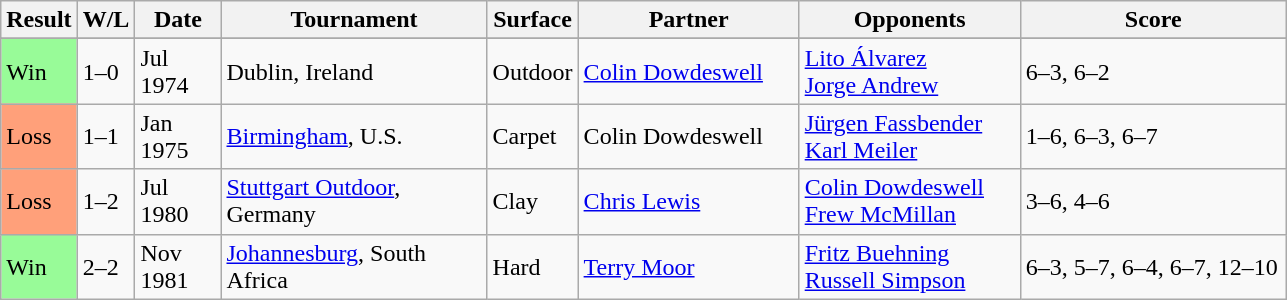<table class="sortable wikitable">
<tr>
<th style="width:40px">Result</th>
<th style="width:30px" class="unsortable">W/L</th>
<th style="width:50px">Date</th>
<th style="width:170px">Tournament</th>
<th style="width:50px">Surface</th>
<th style="width:140px">Partner</th>
<th style="width:140px">Opponents</th>
<th style="width:170px" class="unsortable">Score</th>
</tr>
<tr>
</tr>
<tr>
<td style="background:#98fb98;">Win</td>
<td>1–0</td>
<td>Jul 1974</td>
<td>Dublin, Ireland</td>
<td>Outdoor</td>
<td> <a href='#'>Colin Dowdeswell</a></td>
<td> <a href='#'>Lito Álvarez</a> <br>  <a href='#'>Jorge Andrew</a></td>
<td>6–3, 6–2</td>
</tr>
<tr>
<td style="background:#ffa07a;">Loss</td>
<td>1–1</td>
<td>Jan 1975</td>
<td><a href='#'>Birmingham</a>, U.S.</td>
<td>Carpet</td>
<td> Colin Dowdeswell</td>
<td> <a href='#'>Jürgen Fassbender</a> <br>  <a href='#'>Karl Meiler</a></td>
<td>1–6, 6–3, 6–7</td>
</tr>
<tr>
<td style="background:#ffa07a;">Loss</td>
<td>1–2</td>
<td>Jul 1980</td>
<td><a href='#'>Stuttgart Outdoor</a>, Germany</td>
<td>Clay</td>
<td> <a href='#'>Chris Lewis</a></td>
<td> <a href='#'>Colin Dowdeswell</a> <br>  <a href='#'>Frew McMillan</a></td>
<td>3–6, 4–6</td>
</tr>
<tr>
<td style="background:#98fb98;">Win</td>
<td>2–2</td>
<td>Nov 1981</td>
<td><a href='#'>Johannesburg</a>, South Africa</td>
<td>Hard</td>
<td> <a href='#'>Terry Moor</a></td>
<td> <a href='#'>Fritz Buehning</a> <br>  <a href='#'>Russell Simpson</a></td>
<td>6–3, 5–7, 6–4, 6–7, 12–10</td>
</tr>
</table>
